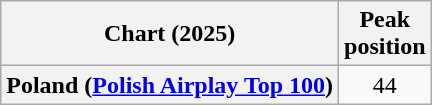<table class="wikitable plainrowheaders" style="text-align:center">
<tr>
<th scope="col">Chart (2025)</th>
<th scope="col">Peak<br>position</th>
</tr>
<tr>
<th scope="row">Poland (<a href='#'>Polish Airplay Top 100</a>)</th>
<td>44</td>
</tr>
</table>
